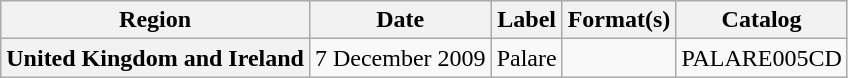<table class="wikitable plainrowheaders">
<tr>
<th>Region</th>
<th>Date</th>
<th>Label</th>
<th>Format(s)</th>
<th>Catalog</th>
</tr>
<tr>
<th scope="row">United Kingdom and Ireland</th>
<td>7 December 2009</td>
<td>Palare</td>
<td></td>
<td>PALARE005CD</td>
</tr>
</table>
